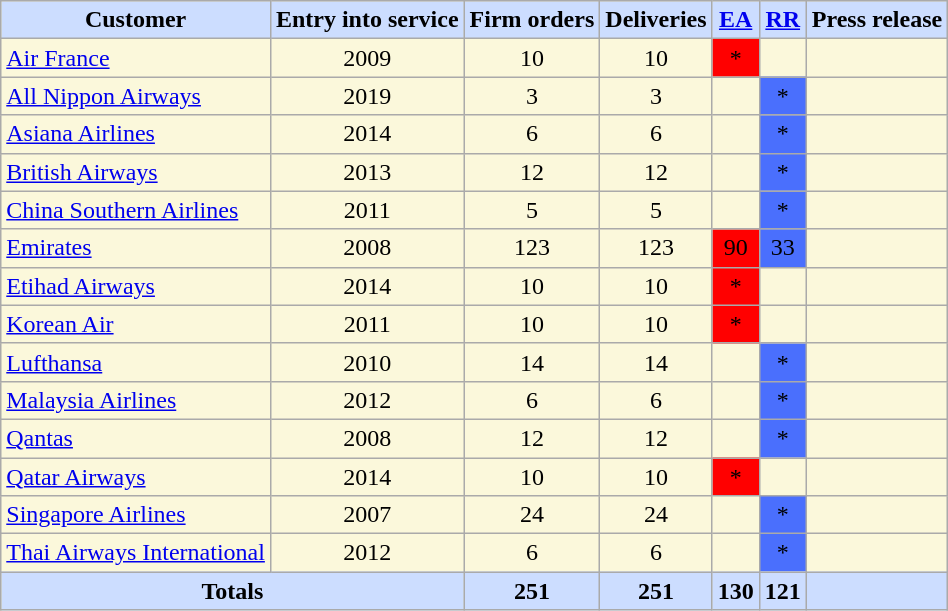<table class="wikitable sortable" style="text-align:center; background-color:#fbf8db">
<tr>
<th style="background-color:#ccddff">Customer</th>
<th style="background-color:#ccddff">Entry into service</th>
<th style="background-color:#ccddff">Firm orders</th>
<th style="background-color:#ccddff">Deliveries</th>
<th style="background-color:#ccddff"><a href='#'>EA</a></th>
<th style="background-color:#ccddff"><a href='#'>RR</a></th>
<th class="unsortable" style="background-color:#ccddff">Press release</th>
</tr>
<tr>
<td align="left"><a href='#'>Air France</a></td>
<td>2009</td>
<td>10</td>
<td>10</td>
<td style="background:red;">*</td>
<td></td>
<td></td>
</tr>
<tr>
<td align="left"><a href='#'>All Nippon Airways</a></td>
<td>2019</td>
<td>3</td>
<td>3</td>
<td></td>
<td style="background:#4a6ffd;">*</td>
<td></td>
</tr>
<tr>
<td align="left"><a href='#'>Asiana Airlines</a></td>
<td>2014 </td>
<td>6</td>
<td>6</td>
<td></td>
<td style="background:#4a6ffd;">*</td>
<td></td>
</tr>
<tr>
<td align="left"><a href='#'>British Airways</a></td>
<td>2013 </td>
<td>12</td>
<td>12</td>
<td></td>
<td style="background:#4a6ffd;">*</td>
<td></td>
</tr>
<tr>
<td align="left"><a href='#'>China Southern Airlines</a></td>
<td>2011 </td>
<td>5</td>
<td>5</td>
<td></td>
<td style="background:#4a6ffd;">*</td>
<td></td>
</tr>
<tr>
<td align="left"><a href='#'>Emirates</a></td>
<td>2008</td>
<td>123</td>
<td>123</td>
<td style="background:red;">90</td>
<td style="background:#4a6ffd;">33</td>
<td></td>
</tr>
<tr>
<td align="left"><a href='#'>Etihad Airways</a></td>
<td>2014</td>
<td>10</td>
<td>10</td>
<td style="background:red;">*</td>
<td></td>
<td></td>
</tr>
<tr>
<td align="left"><a href='#'>Korean Air</a></td>
<td>2011</td>
<td>10</td>
<td>10</td>
<td style="background:red;">*</td>
<td></td>
<td></td>
</tr>
<tr>
<td align="left"><a href='#'>Lufthansa</a></td>
<td>2010</td>
<td>14</td>
<td>14</td>
<td></td>
<td style="background:#4a6ffd;">*</td>
<td></td>
</tr>
<tr>
<td align="left"><a href='#'>Malaysia Airlines</a></td>
<td>2012</td>
<td>6</td>
<td>6</td>
<td></td>
<td style="background:#4a6ffd;">*</td>
<td></td>
</tr>
<tr>
<td align="left"><a href='#'>Qantas</a></td>
<td>2008</td>
<td>12</td>
<td>12</td>
<td></td>
<td style="background:#4a6ffd;">*</td>
<td></td>
</tr>
<tr>
<td align="left"><a href='#'>Qatar Airways</a></td>
<td>2014 </td>
<td>10</td>
<td>10</td>
<td style="background:red;">*</td>
<td></td>
<td></td>
</tr>
<tr>
<td align="left"><a href='#'>Singapore Airlines</a></td>
<td>2007</td>
<td>24</td>
<td>24</td>
<td></td>
<td style="background:#4a6ffd;">*</td>
<td></td>
</tr>
<tr>
<td align="left"><a href='#'>Thai Airways International</a></td>
<td>2012</td>
<td>6</td>
<td>6</td>
<td></td>
<td style="background:#4a6ffd;">*</td>
<td></td>
</tr>
<tr class="sortbottom" style="font-weight: bold; background-color:#ccddff">
<td colspan="2">Totals</td>
<td>251 </td>
<td>251</td>
<td>130  </td>
<td>121  </td>
<td></td>
</tr>
</table>
